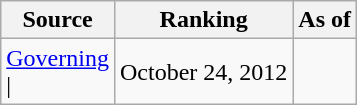<table class="wikitable" style="text-align:center">
<tr>
<th>Source</th>
<th>Ranking</th>
<th>As of</th>
</tr>
<tr>
<td align=left><a href='#'>Governing</a><br>| </td>
<td>October 24, 2012</td>
</tr>
</table>
